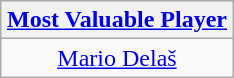<table class=wikitable style="text-align:center; margin:auto">
<tr>
<th><a href='#'>Most Valuable Player</a></th>
</tr>
<tr>
<td> <a href='#'>Mario Delaš</a></td>
</tr>
</table>
